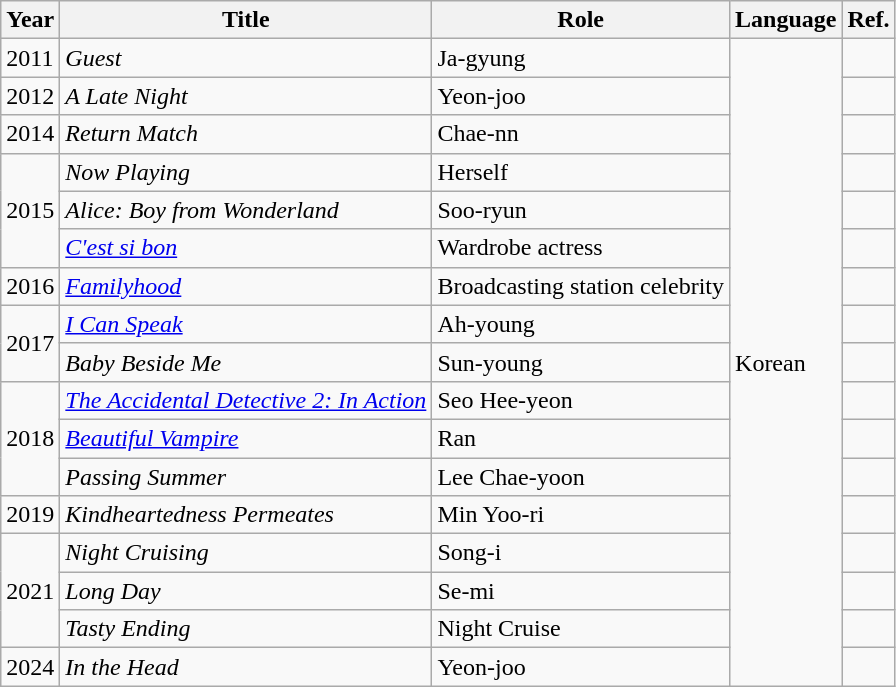<table class="wikitable">
<tr>
<th>Year</th>
<th>Title</th>
<th>Role</th>
<th>Language</th>
<th>Ref.</th>
</tr>
<tr>
<td>2011</td>
<td><em>Guest</em></td>
<td>Ja-gyung</td>
<td rowspan="17">Korean</td>
<td></td>
</tr>
<tr>
<td>2012</td>
<td><em>A Late Night</em></td>
<td>Yeon-joo</td>
<td></td>
</tr>
<tr>
<td>2014</td>
<td><em>Return Match</em></td>
<td>Chae-nn</td>
<td></td>
</tr>
<tr>
<td rowspan="3">2015</td>
<td><em>Now Playing</em></td>
<td>Herself</td>
<td></td>
</tr>
<tr>
<td><em>Alice: Boy from Wonderland</em></td>
<td>Soo-ryun</td>
<td></td>
</tr>
<tr>
<td><em><a href='#'>C'est si bon</a></em></td>
<td>Wardrobe actress</td>
<td></td>
</tr>
<tr>
<td>2016</td>
<td><em><a href='#'>Familyhood</a></em></td>
<td>Broadcasting station celebrity</td>
<td></td>
</tr>
<tr>
<td rowspan="2">2017</td>
<td><em><a href='#'>I Can Speak</a></em></td>
<td>Ah-young</td>
<td></td>
</tr>
<tr>
<td><em>Baby Beside Me</em></td>
<td>Sun-young</td>
<td></td>
</tr>
<tr>
<td rowspan="3">2018</td>
<td><em><a href='#'>The Accidental Detective 2: In Action</a></em></td>
<td>Seo Hee-yeon</td>
<td></td>
</tr>
<tr>
<td><em><a href='#'>Beautiful Vampire</a></em></td>
<td>Ran</td>
<td></td>
</tr>
<tr>
<td><em>Passing Summer</em></td>
<td>Lee Chae-yoon</td>
<td></td>
</tr>
<tr>
<td>2019</td>
<td><em>Kindheartedness Permeates</em></td>
<td>Min Yoo-ri</td>
<td></td>
</tr>
<tr>
<td rowspan="3">2021</td>
<td><em>Night Cruising</em></td>
<td>Song-i</td>
<td></td>
</tr>
<tr>
<td><em>Long Day</em></td>
<td>Se-mi</td>
<td></td>
</tr>
<tr>
<td><em>Tasty Ending</em></td>
<td>Night Cruise</td>
<td></td>
</tr>
<tr>
<td>2024</td>
<td><em>In the Head</em></td>
<td>Yeon-joo</td>
<td></td>
</tr>
</table>
